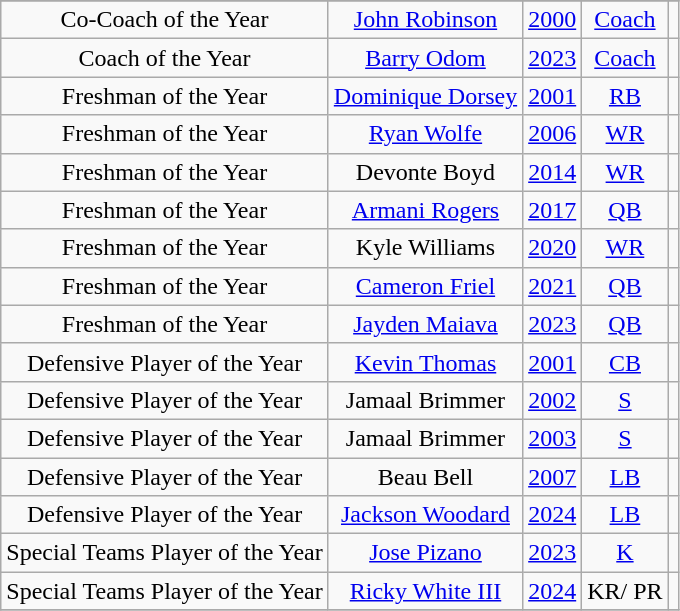<table class="wikitable" style="text-align:center;">
<tr>
</tr>
<tr>
<td>Co-Coach of the Year</td>
<td><a href='#'>John Robinson</a></td>
<td><a href='#'>2000</a></td>
<td><a href='#'>Coach</a></td>
<td></td>
</tr>
<tr>
<td>Coach of the Year</td>
<td><a href='#'>Barry Odom</a></td>
<td><a href='#'>2023</a></td>
<td><a href='#'>Coach</a></td>
<td></td>
</tr>
<tr>
<td>Freshman of the Year</td>
<td><a href='#'>Dominique Dorsey</a></td>
<td><a href='#'>2001</a></td>
<td><a href='#'>RB</a></td>
<td></td>
</tr>
<tr>
<td>Freshman of the Year</td>
<td><a href='#'>Ryan Wolfe</a></td>
<td><a href='#'>2006</a></td>
<td><a href='#'>WR</a></td>
<td></td>
</tr>
<tr>
<td>Freshman of the Year</td>
<td>Devonte Boyd</td>
<td><a href='#'>2014</a></td>
<td><a href='#'>WR</a></td>
<td></td>
</tr>
<tr>
<td>Freshman of the Year</td>
<td><a href='#'>Armani Rogers</a></td>
<td><a href='#'>2017</a></td>
<td><a href='#'>QB</a></td>
<td></td>
</tr>
<tr>
<td>Freshman of the Year</td>
<td>Kyle Williams</td>
<td><a href='#'>2020</a></td>
<td><a href='#'>WR</a></td>
<td></td>
</tr>
<tr>
<td>Freshman of the Year</td>
<td><a href='#'>Cameron Friel</a></td>
<td><a href='#'>2021</a></td>
<td><a href='#'>QB</a></td>
<td></td>
</tr>
<tr>
<td>Freshman of the Year</td>
<td><a href='#'>Jayden Maiava</a></td>
<td><a href='#'>2023</a></td>
<td><a href='#'>QB</a></td>
<td></td>
</tr>
<tr>
<td>Defensive Player of the Year</td>
<td><a href='#'>Kevin Thomas</a></td>
<td><a href='#'>2001</a></td>
<td><a href='#'>CB</a></td>
<td></td>
</tr>
<tr>
<td>Defensive Player of the Year</td>
<td>Jamaal Brimmer</td>
<td><a href='#'>2002</a></td>
<td><a href='#'>S</a></td>
<td></td>
</tr>
<tr>
<td>Defensive Player of the Year</td>
<td>Jamaal Brimmer</td>
<td><a href='#'>2003</a></td>
<td><a href='#'>S</a></td>
<td></td>
</tr>
<tr>
<td>Defensive Player of the Year</td>
<td>Beau Bell</td>
<td><a href='#'>2007</a></td>
<td><a href='#'>LB</a></td>
<td></td>
</tr>
<tr>
<td>Defensive Player of the Year</td>
<td><a href='#'>Jackson Woodard</a></td>
<td><a href='#'>2024</a></td>
<td><a href='#'>LB</a></td>
<td></td>
</tr>
<tr>
<td>Special Teams Player of the Year</td>
<td><a href='#'>Jose Pizano</a></td>
<td><a href='#'>2023</a></td>
<td><a href='#'>K</a></td>
<td></td>
</tr>
<tr>
<td>Special Teams Player of the Year</td>
<td><a href='#'>Ricky White III</a></td>
<td><a href='#'>2024</a></td>
<td>KR/ PR</td>
<td></td>
</tr>
<tr>
</tr>
</table>
